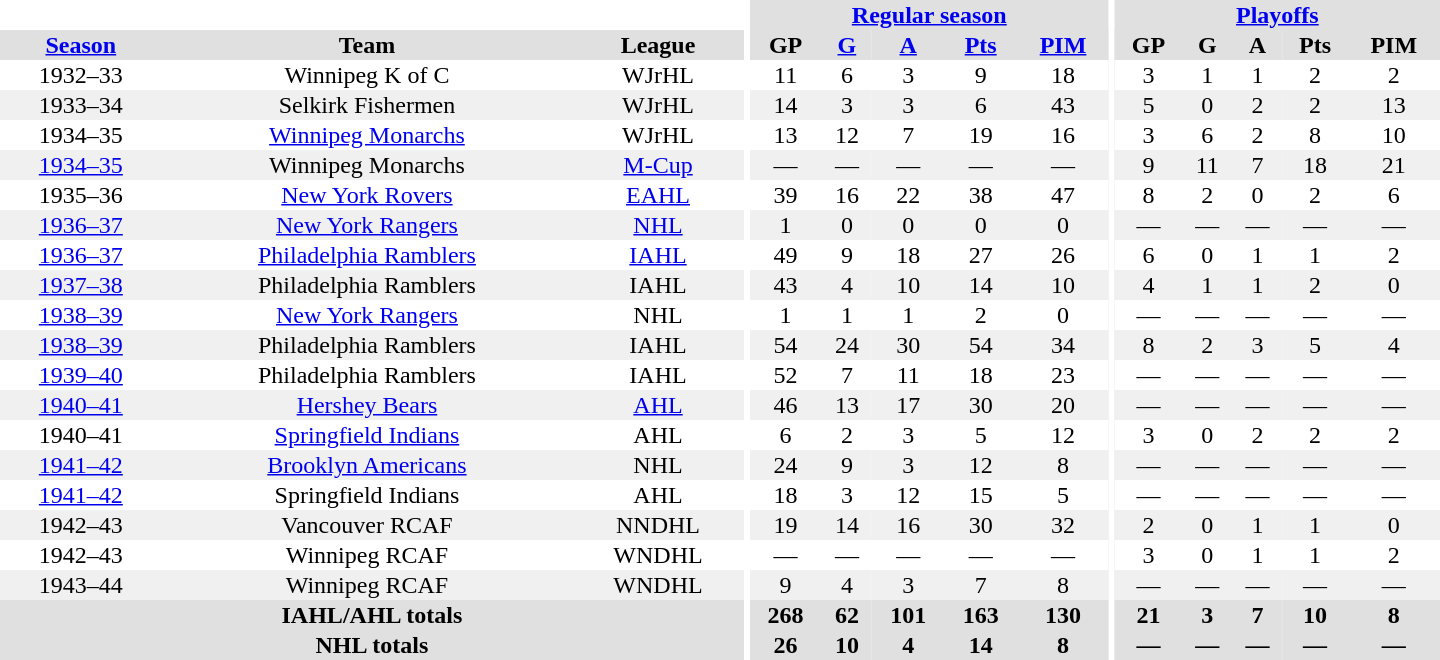<table border="0" cellpadding="1" cellspacing="0" style="text-align:center; width:60em">
<tr bgcolor="#e0e0e0">
<th colspan="3" bgcolor="#ffffff"></th>
<th rowspan="100" bgcolor="#ffffff"></th>
<th colspan="5"><a href='#'>Regular season</a></th>
<th rowspan="100" bgcolor="#ffffff"></th>
<th colspan="5"><a href='#'>Playoffs</a></th>
</tr>
<tr bgcolor="#e0e0e0">
<th><a href='#'>Season</a></th>
<th>Team</th>
<th>League</th>
<th>GP</th>
<th><a href='#'>G</a></th>
<th><a href='#'>A</a></th>
<th><a href='#'>Pts</a></th>
<th><a href='#'>PIM</a></th>
<th>GP</th>
<th>G</th>
<th>A</th>
<th>Pts</th>
<th>PIM</th>
</tr>
<tr>
<td>1932–33</td>
<td>Winnipeg K of C</td>
<td>WJrHL</td>
<td>11</td>
<td>6</td>
<td>3</td>
<td>9</td>
<td>18</td>
<td>3</td>
<td>1</td>
<td>1</td>
<td>2</td>
<td>2</td>
</tr>
<tr bgcolor="#f0f0f0">
<td>1933–34</td>
<td>Selkirk Fishermen</td>
<td>WJrHL</td>
<td>14</td>
<td>3</td>
<td>3</td>
<td>6</td>
<td>43</td>
<td>5</td>
<td>0</td>
<td>2</td>
<td>2</td>
<td>13</td>
</tr>
<tr>
<td>1934–35</td>
<td><a href='#'>Winnipeg Monarchs</a></td>
<td>WJrHL</td>
<td>13</td>
<td>12</td>
<td>7</td>
<td>19</td>
<td>16</td>
<td>3</td>
<td>6</td>
<td>2</td>
<td>8</td>
<td>10</td>
</tr>
<tr bgcolor="#f0f0f0">
<td><a href='#'>1934–35</a></td>
<td>Winnipeg Monarchs</td>
<td><a href='#'>M-Cup</a></td>
<td>—</td>
<td>—</td>
<td>—</td>
<td>—</td>
<td>—</td>
<td>9</td>
<td>11</td>
<td>7</td>
<td>18</td>
<td>21</td>
</tr>
<tr>
<td>1935–36</td>
<td><a href='#'>New York Rovers</a></td>
<td><a href='#'>EAHL</a></td>
<td>39</td>
<td>16</td>
<td>22</td>
<td>38</td>
<td>47</td>
<td>8</td>
<td>2</td>
<td>0</td>
<td>2</td>
<td>6</td>
</tr>
<tr bgcolor="#f0f0f0">
<td><a href='#'>1936–37</a></td>
<td><a href='#'>New York Rangers</a></td>
<td><a href='#'>NHL</a></td>
<td>1</td>
<td>0</td>
<td>0</td>
<td>0</td>
<td>0</td>
<td>—</td>
<td>—</td>
<td>—</td>
<td>—</td>
<td>—</td>
</tr>
<tr>
<td><a href='#'>1936–37</a></td>
<td><a href='#'>Philadelphia Ramblers</a></td>
<td><a href='#'>IAHL</a></td>
<td>49</td>
<td>9</td>
<td>18</td>
<td>27</td>
<td>26</td>
<td>6</td>
<td>0</td>
<td>1</td>
<td>1</td>
<td>2</td>
</tr>
<tr bgcolor="#f0f0f0">
<td><a href='#'>1937–38</a></td>
<td>Philadelphia Ramblers</td>
<td>IAHL</td>
<td>43</td>
<td>4</td>
<td>10</td>
<td>14</td>
<td>10</td>
<td>4</td>
<td>1</td>
<td>1</td>
<td>2</td>
<td>0</td>
</tr>
<tr>
<td><a href='#'>1938–39</a></td>
<td><a href='#'>New York Rangers</a></td>
<td>NHL</td>
<td>1</td>
<td>1</td>
<td>1</td>
<td>2</td>
<td>0</td>
<td>—</td>
<td>—</td>
<td>—</td>
<td>—</td>
<td>—</td>
</tr>
<tr bgcolor="#f0f0f0">
<td><a href='#'>1938–39</a></td>
<td>Philadelphia Ramblers</td>
<td>IAHL</td>
<td>54</td>
<td>24</td>
<td>30</td>
<td>54</td>
<td>34</td>
<td>8</td>
<td>2</td>
<td>3</td>
<td>5</td>
<td>4</td>
</tr>
<tr>
<td><a href='#'>1939–40</a></td>
<td>Philadelphia Ramblers</td>
<td>IAHL</td>
<td>52</td>
<td>7</td>
<td>11</td>
<td>18</td>
<td>23</td>
<td>—</td>
<td>—</td>
<td>—</td>
<td>—</td>
<td>—</td>
</tr>
<tr bgcolor="#f0f0f0">
<td><a href='#'>1940–41</a></td>
<td><a href='#'>Hershey Bears</a></td>
<td><a href='#'>AHL</a></td>
<td>46</td>
<td>13</td>
<td>17</td>
<td>30</td>
<td>20</td>
<td>—</td>
<td>—</td>
<td>—</td>
<td>—</td>
<td>—</td>
</tr>
<tr>
<td>1940–41</td>
<td><a href='#'>Springfield Indians</a></td>
<td>AHL</td>
<td>6</td>
<td>2</td>
<td>3</td>
<td>5</td>
<td>12</td>
<td>3</td>
<td>0</td>
<td>2</td>
<td>2</td>
<td>2</td>
</tr>
<tr bgcolor="#f0f0f0">
<td><a href='#'>1941–42</a></td>
<td><a href='#'>Brooklyn Americans</a></td>
<td>NHL</td>
<td>24</td>
<td>9</td>
<td>3</td>
<td>12</td>
<td>8</td>
<td>—</td>
<td>—</td>
<td>—</td>
<td>—</td>
<td>—</td>
</tr>
<tr>
<td><a href='#'>1941–42</a></td>
<td>Springfield Indians</td>
<td>AHL</td>
<td>18</td>
<td>3</td>
<td>12</td>
<td>15</td>
<td>5</td>
<td>—</td>
<td>—</td>
<td>—</td>
<td>—</td>
<td>—</td>
</tr>
<tr bgcolor="#f0f0f0">
<td>1942–43</td>
<td>Vancouver RCAF</td>
<td>NNDHL</td>
<td>19</td>
<td>14</td>
<td>16</td>
<td>30</td>
<td>32</td>
<td>2</td>
<td>0</td>
<td>1</td>
<td>1</td>
<td>0</td>
</tr>
<tr>
<td>1942–43</td>
<td>Winnipeg RCAF</td>
<td>WNDHL</td>
<td>—</td>
<td>—</td>
<td>—</td>
<td>—</td>
<td>—</td>
<td>3</td>
<td>0</td>
<td>1</td>
<td>1</td>
<td>2</td>
</tr>
<tr bgcolor="#f0f0f0">
<td>1943–44</td>
<td>Winnipeg RCAF</td>
<td>WNDHL</td>
<td>9</td>
<td>4</td>
<td>3</td>
<td>7</td>
<td>8</td>
<td>—</td>
<td>—</td>
<td>—</td>
<td>—</td>
<td>—</td>
</tr>
<tr bgcolor="#e0e0e0">
<th colspan="3">IAHL/AHL totals</th>
<th>268</th>
<th>62</th>
<th>101</th>
<th>163</th>
<th>130</th>
<th>21</th>
<th>3</th>
<th>7</th>
<th>10</th>
<th>8</th>
</tr>
<tr bgcolor="#e0e0e0">
<th colspan="3">NHL totals</th>
<th>26</th>
<th>10</th>
<th>4</th>
<th>14</th>
<th>8</th>
<th>—</th>
<th>—</th>
<th>—</th>
<th>—</th>
<th>—</th>
</tr>
</table>
